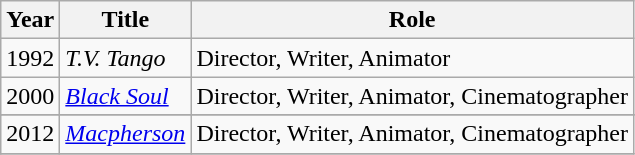<table class="wikitable sortable">
<tr>
<th>Year</th>
<th>Title</th>
<th>Role</th>
</tr>
<tr>
<td>1992</td>
<td><em>T.V. Tango</em></td>
<td>Director, Writer, Animator</td>
</tr>
<tr>
<td>2000</td>
<td><em><a href='#'>Black Soul</a></em></td>
<td>Director, Writer, Animator, Cinematographer</td>
</tr>
<tr>
</tr>
<tr>
<td>2012</td>
<td><em><a href='#'>Macpherson</a></em></td>
<td>Director, Writer, Animator, Cinematographer</td>
</tr>
<tr>
</tr>
</table>
